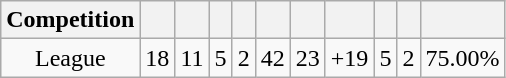<table class="wikitable">
<tr>
<th>Competition</th>
<th></th>
<th></th>
<th></th>
<th></th>
<th></th>
<th></th>
<th></th>
<th></th>
<th></th>
<th></th>
</tr>
<tr align=center>
<td>League</td>
<td>18</td>
<td>11</td>
<td>5</td>
<td>2</td>
<td>42</td>
<td>23</td>
<td>+19</td>
<td>5</td>
<td>2</td>
<td>75.00%</td>
</tr>
</table>
